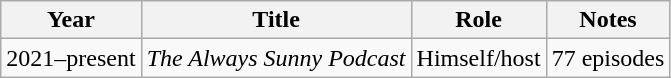<table class="wikitable sortable">
<tr>
<th>Year</th>
<th>Title</th>
<th>Role</th>
<th class="unsortable">Notes</th>
</tr>
<tr>
<td>2021–present</td>
<td><em>The Always Sunny Podcast</em></td>
<td>Himself/host</td>
<td>77 episodes</td>
</tr>
</table>
